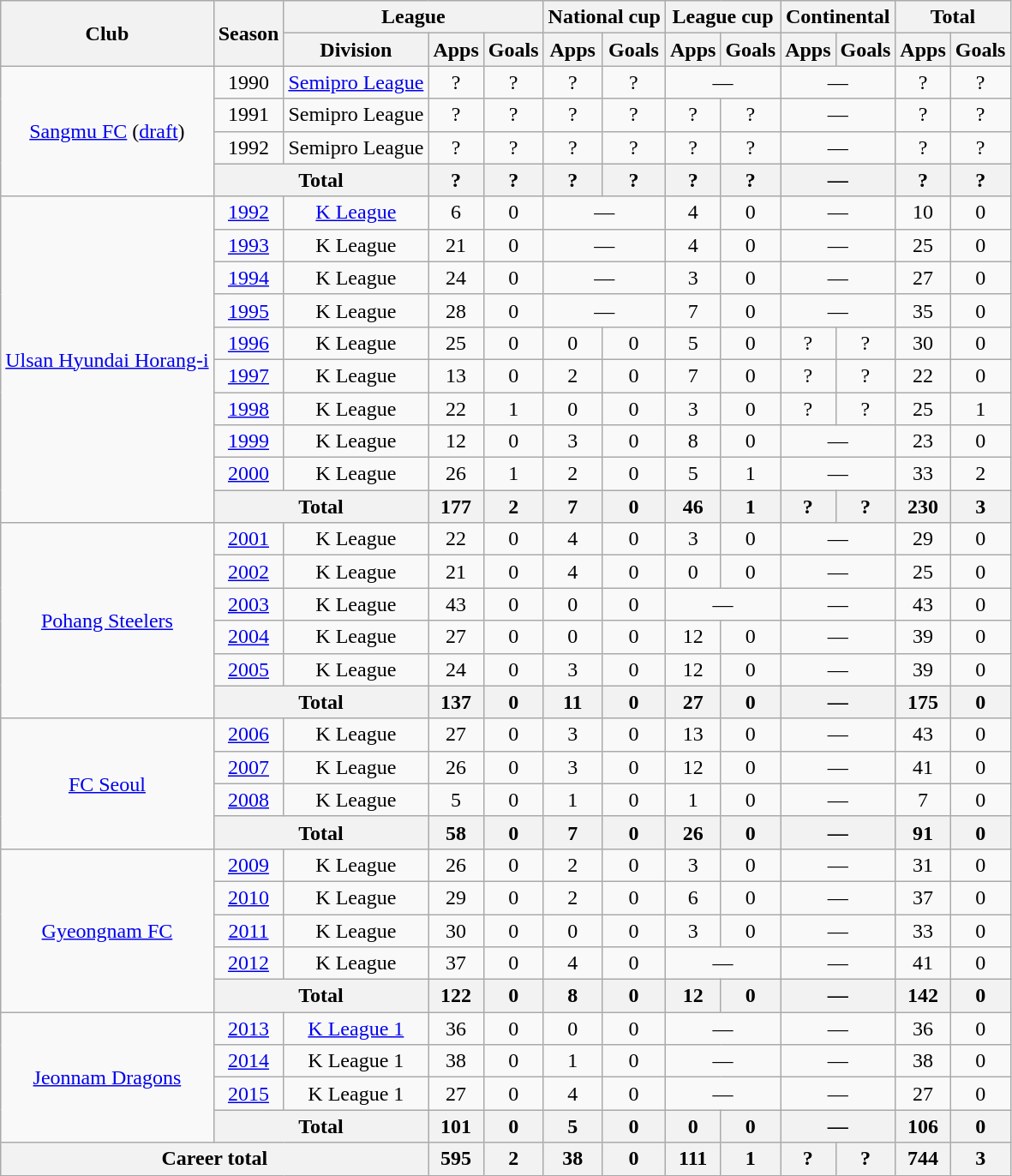<table class="wikitable" style="text-align:center">
<tr>
<th rowspan=2>Club</th>
<th rowspan=2>Season</th>
<th colspan=3>League</th>
<th colspan=2>National cup</th>
<th colspan=2>League cup</th>
<th colspan=2>Continental</th>
<th colspan=2>Total</th>
</tr>
<tr>
<th>Division</th>
<th>Apps</th>
<th>Goals</th>
<th>Apps</th>
<th>Goals</th>
<th>Apps</th>
<th>Goals</th>
<th>Apps</th>
<th>Goals</th>
<th>Apps</th>
<th>Goals</th>
</tr>
<tr>
<td rowspan=4><a href='#'>Sangmu FC</a> (<a href='#'>draft</a>)</td>
<td>1990</td>
<td><a href='#'>Semipro League</a></td>
<td>?</td>
<td>?</td>
<td>?</td>
<td>?</td>
<td colspan=2>—</td>
<td colspan=2>—</td>
<td>?</td>
<td>?</td>
</tr>
<tr>
<td>1991</td>
<td>Semipro League</td>
<td>?</td>
<td>?</td>
<td>?</td>
<td>?</td>
<td>?</td>
<td>?</td>
<td colspan=2>—</td>
<td>?</td>
<td>?</td>
</tr>
<tr>
<td>1992</td>
<td>Semipro League</td>
<td>?</td>
<td>?</td>
<td>?</td>
<td>?</td>
<td>?</td>
<td>?</td>
<td colspan=2>—</td>
<td>?</td>
<td>?</td>
</tr>
<tr>
<th colspan=2>Total</th>
<th>?</th>
<th>?</th>
<th>?</th>
<th>?</th>
<th>?</th>
<th>?</th>
<th colspan=2>—</th>
<th>?</th>
<th>?</th>
</tr>
<tr>
<td rowspan="10"><a href='#'>Ulsan Hyundai Horang-i</a></td>
<td><a href='#'>1992</a></td>
<td><a href='#'>K League</a></td>
<td>6</td>
<td>0</td>
<td colspan="2">—</td>
<td>4</td>
<td>0</td>
<td colspan="2">—</td>
<td>10</td>
<td>0</td>
</tr>
<tr>
<td><a href='#'>1993</a></td>
<td>K League</td>
<td>21</td>
<td>0</td>
<td colspan="2">—</td>
<td>4</td>
<td>0</td>
<td colspan="2">—</td>
<td>25</td>
<td>0</td>
</tr>
<tr>
<td><a href='#'>1994</a></td>
<td>K League</td>
<td>24</td>
<td>0</td>
<td colspan="2">—</td>
<td>3</td>
<td>0</td>
<td colspan="2">—</td>
<td>27</td>
<td>0</td>
</tr>
<tr>
<td><a href='#'>1995</a></td>
<td>K League</td>
<td>28</td>
<td>0</td>
<td colspan="2">—</td>
<td>7</td>
<td>0</td>
<td colspan="2">—</td>
<td>35</td>
<td>0</td>
</tr>
<tr>
<td><a href='#'>1996</a></td>
<td>K League</td>
<td>25</td>
<td>0</td>
<td>0</td>
<td>0</td>
<td>5</td>
<td>0</td>
<td>?</td>
<td>?</td>
<td>30</td>
<td>0</td>
</tr>
<tr>
<td><a href='#'>1997</a></td>
<td>K League</td>
<td>13</td>
<td>0</td>
<td>2</td>
<td>0</td>
<td>7</td>
<td>0</td>
<td>?</td>
<td>?</td>
<td>22</td>
<td>0</td>
</tr>
<tr>
<td><a href='#'>1998</a></td>
<td>K League</td>
<td>22</td>
<td>1</td>
<td>0</td>
<td>0</td>
<td>3</td>
<td>0</td>
<td>?</td>
<td>?</td>
<td>25</td>
<td>1</td>
</tr>
<tr>
<td><a href='#'>1999</a></td>
<td>K League</td>
<td>12</td>
<td>0</td>
<td>3</td>
<td>0</td>
<td>8</td>
<td>0</td>
<td colspan="2">—</td>
<td>23</td>
<td>0</td>
</tr>
<tr>
<td><a href='#'>2000</a></td>
<td>K League</td>
<td>26</td>
<td>1</td>
<td>2</td>
<td>0</td>
<td>5</td>
<td>1</td>
<td colspan="2">—</td>
<td>33</td>
<td>2</td>
</tr>
<tr>
<th colspan=2>Total</th>
<th>177</th>
<th>2</th>
<th>7</th>
<th>0</th>
<th>46</th>
<th>1</th>
<th>?</th>
<th>?</th>
<th>230</th>
<th>3</th>
</tr>
<tr>
<td rowspan="6"><a href='#'>Pohang Steelers</a></td>
<td><a href='#'>2001</a></td>
<td>K League</td>
<td>22</td>
<td>0</td>
<td>4</td>
<td>0</td>
<td>3</td>
<td>0</td>
<td colspan="2">—</td>
<td>29</td>
<td>0</td>
</tr>
<tr>
<td><a href='#'>2002</a></td>
<td>K League</td>
<td>21</td>
<td>0</td>
<td>4</td>
<td>0</td>
<td>0</td>
<td>0</td>
<td colspan="2">—</td>
<td>25</td>
<td>0</td>
</tr>
<tr>
<td><a href='#'>2003</a></td>
<td>K League</td>
<td>43</td>
<td>0</td>
<td>0</td>
<td>0</td>
<td colspan="2">—</td>
<td colspan="2">—</td>
<td>43</td>
<td>0</td>
</tr>
<tr>
<td><a href='#'>2004</a></td>
<td>K League</td>
<td>27</td>
<td>0</td>
<td>0</td>
<td>0</td>
<td>12</td>
<td>0</td>
<td colspan="2">—</td>
<td>39</td>
<td>0</td>
</tr>
<tr>
<td><a href='#'>2005</a></td>
<td>K League</td>
<td>24</td>
<td>0</td>
<td>3</td>
<td>0</td>
<td>12</td>
<td>0</td>
<td colspan="2">—</td>
<td>39</td>
<td>0</td>
</tr>
<tr>
<th colspan=2>Total</th>
<th>137</th>
<th>0</th>
<th>11</th>
<th>0</th>
<th>27</th>
<th>0</th>
<th colspan="2">—</th>
<th>175</th>
<th>0</th>
</tr>
<tr>
<td rowspan="4"><a href='#'>FC Seoul</a></td>
<td><a href='#'>2006</a></td>
<td>K League</td>
<td>27</td>
<td>0</td>
<td>3</td>
<td>0</td>
<td>13</td>
<td>0</td>
<td colspan="2">—</td>
<td>43</td>
<td>0</td>
</tr>
<tr>
<td><a href='#'>2007</a></td>
<td>K League</td>
<td>26</td>
<td>0</td>
<td>3</td>
<td>0</td>
<td>12</td>
<td>0</td>
<td colspan="2">—</td>
<td>41</td>
<td>0</td>
</tr>
<tr>
<td><a href='#'>2008</a></td>
<td>K League</td>
<td>5</td>
<td>0</td>
<td>1</td>
<td>0</td>
<td>1</td>
<td>0</td>
<td colspan="2">—</td>
<td>7</td>
<td>0</td>
</tr>
<tr>
<th colspan=2>Total</th>
<th>58</th>
<th>0</th>
<th>7</th>
<th>0</th>
<th>26</th>
<th>0</th>
<th colspan="2">—</th>
<th>91</th>
<th>0</th>
</tr>
<tr>
<td rowspan="5"><a href='#'>Gyeongnam FC</a></td>
<td><a href='#'>2009</a></td>
<td>K League</td>
<td>26</td>
<td>0</td>
<td>2</td>
<td>0</td>
<td>3</td>
<td>0</td>
<td colspan="2">—</td>
<td>31</td>
<td>0</td>
</tr>
<tr>
<td><a href='#'>2010</a></td>
<td>K League</td>
<td>29</td>
<td>0</td>
<td>2</td>
<td>0</td>
<td>6</td>
<td>0</td>
<td colspan="2">—</td>
<td>37</td>
<td>0</td>
</tr>
<tr>
<td><a href='#'>2011</a></td>
<td>K League</td>
<td>30</td>
<td>0</td>
<td>0</td>
<td>0</td>
<td>3</td>
<td>0</td>
<td colspan="2">—</td>
<td>33</td>
<td>0</td>
</tr>
<tr>
<td><a href='#'>2012</a></td>
<td>K League</td>
<td>37</td>
<td>0</td>
<td>4</td>
<td>0</td>
<td colspan="2">—</td>
<td colspan="2">—</td>
<td>41</td>
<td>0</td>
</tr>
<tr>
<th colspan=2>Total</th>
<th>122</th>
<th>0</th>
<th>8</th>
<th>0</th>
<th>12</th>
<th>0</th>
<th colspan="2">—</th>
<th>142</th>
<th>0</th>
</tr>
<tr>
<td rowspan="4"><a href='#'>Jeonnam Dragons</a></td>
<td><a href='#'>2013</a></td>
<td><a href='#'>K League 1</a></td>
<td>36</td>
<td>0</td>
<td>0</td>
<td>0</td>
<td colspan="2">—</td>
<td colspan="2">—</td>
<td>36</td>
<td>0</td>
</tr>
<tr>
<td><a href='#'>2014</a></td>
<td>K League 1</td>
<td>38</td>
<td>0</td>
<td>1</td>
<td>0</td>
<td colspan="2">—</td>
<td colspan="2">—</td>
<td>38</td>
<td>0</td>
</tr>
<tr>
<td><a href='#'>2015</a></td>
<td>K League 1</td>
<td>27</td>
<td>0</td>
<td>4</td>
<td>0</td>
<td colspan="2">—</td>
<td colspan="2">—</td>
<td>27</td>
<td>0</td>
</tr>
<tr>
<th colspan=2>Total</th>
<th>101</th>
<th>0</th>
<th>5</th>
<th>0</th>
<th>0</th>
<th>0</th>
<th colspan="2">—</th>
<th>106</th>
<th>0</th>
</tr>
<tr>
<th colspan=3>Career total</th>
<th>595</th>
<th>2</th>
<th>38</th>
<th>0</th>
<th>111</th>
<th>1</th>
<th>?</th>
<th>?</th>
<th>744</th>
<th>3</th>
</tr>
</table>
